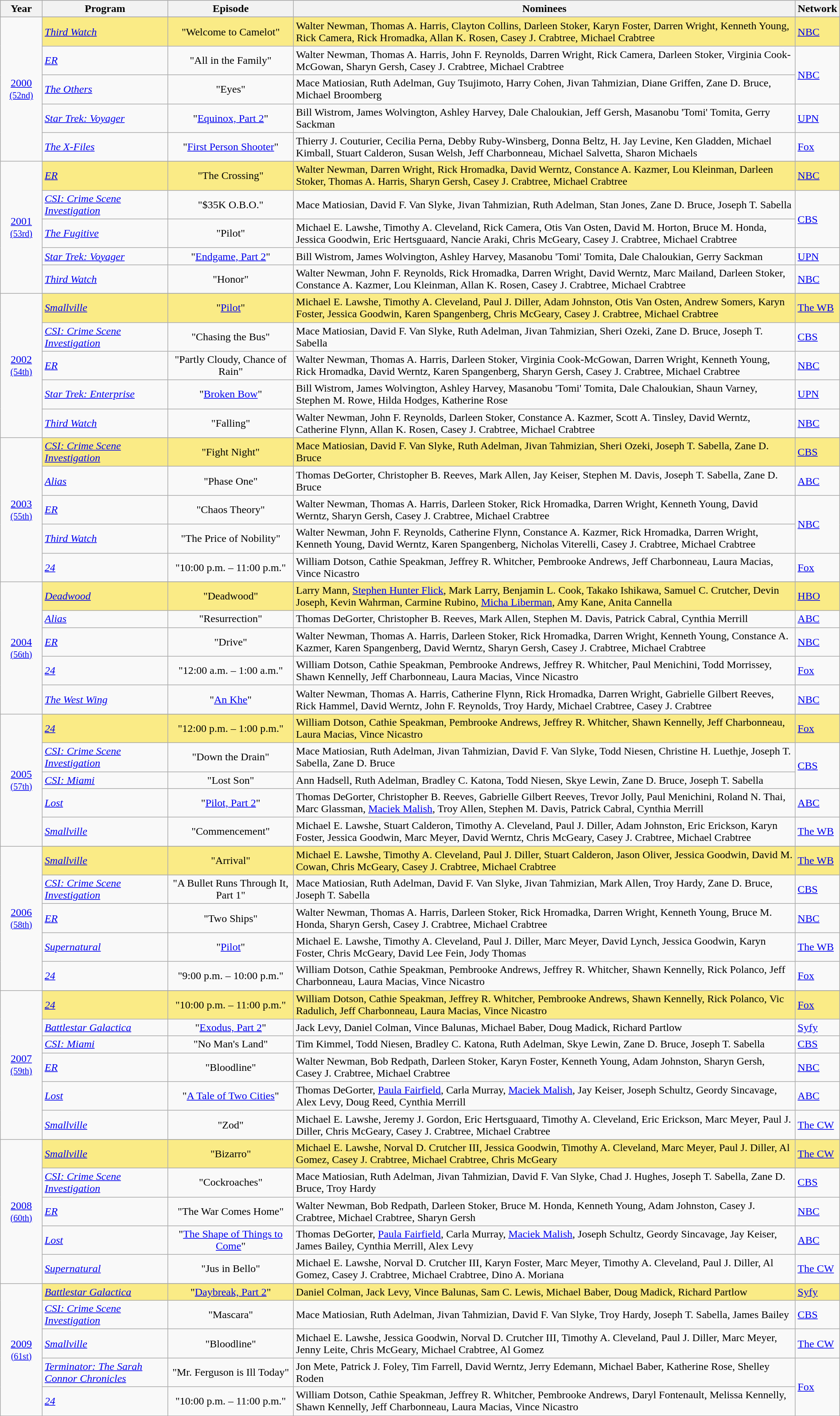<table class="wikitable" style="width:100%">
<tr bgcolor="#bebebe">
<th width="5%">Year</th>
<th width="15%">Program</th>
<th width="15%">Episode</th>
<th width="60%">Nominees</th>
<th width="5%">Network</th>
</tr>
<tr>
<td rowspan=6 style="text-align:center"><a href='#'>2000</a><br><small><a href='#'>(52nd)</a></small><br></td>
</tr>
<tr style="background:#FAEB86">
<td><em><a href='#'>Third Watch</a></em></td>
<td align=center>"Welcome to Camelot"</td>
<td>Walter Newman, Thomas A. Harris, Clayton Collins, Darleen Stoker, Karyn Foster, Darren Wright, Kenneth Young, Rick Camera, Rick Hromadka, Allan K. Rosen, Casey J. Crabtree, Michael Crabtree</td>
<td><a href='#'>NBC</a></td>
</tr>
<tr>
<td><em><a href='#'>ER</a></em></td>
<td align=center>"All in the Family"</td>
<td>Walter Newman, Thomas A. Harris, John F. Reynolds, Darren Wright, Rick Camera, Darleen Stoker, Virginia Cook-McGowan, Sharyn Gersh, Casey J. Crabtree, Michael Crabtree</td>
<td rowspan=2><a href='#'>NBC</a></td>
</tr>
<tr>
<td><em><a href='#'>The Others</a></em></td>
<td align=center>"Eyes"</td>
<td>Mace Matiosian, Ruth Adelman, Guy Tsujimoto, Harry Cohen, Jivan Tahmizian, Diane Griffen, Zane D. Bruce, Michael Broomberg</td>
</tr>
<tr>
<td><em><a href='#'>Star Trek: Voyager</a></em></td>
<td align=center>"<a href='#'>Equinox, Part 2</a>"</td>
<td>Bill Wistrom, James Wolvington, Ashley Harvey, Dale Chaloukian, Jeff Gersh, Masanobu 'Tomi' Tomita, Gerry Sackman</td>
<td><a href='#'>UPN</a></td>
</tr>
<tr>
<td><em><a href='#'>The X-Files</a></em></td>
<td align=center>"<a href='#'>First Person Shooter</a>"</td>
<td>Thierry J. Couturier, Cecilia Perna, Debby Ruby-Winsberg, Donna Beltz, H. Jay Levine, Ken Gladden, Michael Kimball, Stuart Calderon, Susan Welsh, Jeff Charbonneau, Michael Salvetta, Sharon Michaels</td>
<td><a href='#'>Fox</a></td>
</tr>
<tr>
<td rowspan=6 style="text-align:center"><a href='#'>2001</a><br><small><a href='#'>(53rd)</a></small><br></td>
</tr>
<tr style="background:#FAEB86">
<td><em><a href='#'>ER</a></em></td>
<td align=center>"The Crossing"</td>
<td>Walter Newman, Darren Wright, Rick Hromadka, David Werntz, Constance A. Kazmer, Lou Kleinman, Darleen Stoker, Thomas A. Harris, Sharyn Gersh, Casey J. Crabtree, Michael Crabtree</td>
<td><a href='#'>NBC</a></td>
</tr>
<tr>
<td><em><a href='#'>CSI: Crime Scene Investigation</a></em></td>
<td align=center>"$35K O.B.O."</td>
<td>Mace Matiosian, David F. Van Slyke, Jivan Tahmizian, Ruth Adelman, Stan Jones, Zane D. Bruce, Joseph T. Sabella</td>
<td rowspan=2><a href='#'>CBS</a></td>
</tr>
<tr>
<td><em><a href='#'>The Fugitive</a></em></td>
<td align=center>"Pilot"</td>
<td>Michael E. Lawshe, Timothy A. Cleveland, Rick Camera, Otis Van Osten, David M. Horton, Bruce M. Honda, Jessica Goodwin, Eric Hertsguaard, Nancie Araki, Chris McGeary, Casey J. Crabtree, Michael Crabtree</td>
</tr>
<tr>
<td><em><a href='#'>Star Trek: Voyager</a></em></td>
<td align=center>"<a href='#'>Endgame, Part 2</a>"</td>
<td>Bill Wistrom, James Wolvington, Ashley Harvey, Masanobu 'Tomi' Tomita, Dale Chaloukian, Gerry Sackman</td>
<td><a href='#'>UPN</a></td>
</tr>
<tr>
<td><em><a href='#'>Third Watch</a></em></td>
<td align=center>"Honor"</td>
<td>Walter Newman, John F. Reynolds, Rick Hromadka, Darren Wright, David Werntz, Marc Mailand, Darleen Stoker, Constance A. Kazmer, Lou Kleinman, Allan K. Rosen, Casey J. Crabtree, Michael Crabtree</td>
<td><a href='#'>NBC</a></td>
</tr>
<tr>
<td rowspan=6 style="text-align:center"><a href='#'>2002</a><br><small><a href='#'>(54th)</a></small><br></td>
</tr>
<tr style="background:#FAEB86">
<td><em><a href='#'>Smallville</a></em></td>
<td align=center>"<a href='#'>Pilot</a>"</td>
<td>Michael E. Lawshe, Timothy A. Cleveland, Paul J. Diller, Adam Johnston, Otis Van Osten, Andrew Somers, Karyn Foster, Jessica Goodwin, Karen Spangenberg, Chris McGeary, Casey J. Crabtree, Michael Crabtree</td>
<td><a href='#'>The WB</a></td>
</tr>
<tr>
<td><em><a href='#'>CSI: Crime Scene Investigation</a></em></td>
<td align=center>"Chasing the Bus"</td>
<td>Mace Matiosian, David F. Van Slyke, Ruth Adelman, Jivan Tahmizian, Sheri Ozeki, Zane D. Bruce, Joseph T. Sabella</td>
<td><a href='#'>CBS</a></td>
</tr>
<tr>
<td><em><a href='#'>ER</a></em></td>
<td align=center>"Partly Cloudy, Chance of Rain"</td>
<td>Walter Newman, Thomas A. Harris, Darleen Stoker, Virginia Cook-McGowan, Darren Wright, Kenneth Young, Rick Hromadka, David Werntz, Karen Spangenberg, Sharyn Gersh, Casey J. Crabtree, Michael Crabtree</td>
<td><a href='#'>NBC</a></td>
</tr>
<tr>
<td><em><a href='#'>Star Trek: Enterprise</a></em></td>
<td align=center>"<a href='#'>Broken Bow</a>"</td>
<td>Bill Wistrom, James Wolvington, Ashley Harvey, Masanobu 'Tomi' Tomita, Dale Chaloukian, Shaun Varney, Stephen M. Rowe, Hilda Hodges, Katherine Rose</td>
<td><a href='#'>UPN</a></td>
</tr>
<tr>
<td><em><a href='#'>Third Watch</a></em></td>
<td align=center>"Falling"</td>
<td>Walter Newman, John F. Reynolds, Darleen Stoker, Constance A. Kazmer, Scott A. Tinsley, David Werntz, Catherine Flynn, Allan K. Rosen, Casey J. Crabtree, Michael Crabtree</td>
<td><a href='#'>NBC</a></td>
</tr>
<tr>
<td rowspan=6 style="text-align:center"><a href='#'>2003</a><br><small><a href='#'>(55th)</a></small><br></td>
</tr>
<tr style="background:#FAEB86">
<td><em><a href='#'>CSI: Crime Scene Investigation</a></em></td>
<td align=center>"Fight Night"</td>
<td>Mace Matiosian, David F. Van Slyke, Ruth Adelman, Jivan Tahmizian, Sheri Ozeki, Joseph T. Sabella, Zane D. Bruce</td>
<td><a href='#'>CBS</a></td>
</tr>
<tr>
<td><em><a href='#'>Alias</a></em></td>
<td align=center>"Phase One"</td>
<td>Thomas DeGorter, Christopher B. Reeves, Mark Allen, Jay Keiser, Stephen M. Davis, Joseph T. Sabella, Zane D. Bruce</td>
<td><a href='#'>ABC</a></td>
</tr>
<tr>
<td><em><a href='#'>ER</a></em></td>
<td align=center>"Chaos Theory"</td>
<td>Walter Newman, Thomas A. Harris, Darleen Stoker, Rick Hromadka, Darren Wright, Kenneth Young, David Werntz, Sharyn Gersh, Casey J. Crabtree, Michael Crabtree</td>
<td rowspan=2><a href='#'>NBC</a></td>
</tr>
<tr>
<td><em><a href='#'>Third Watch</a></em></td>
<td align=center>"The Price of Nobility"</td>
<td>Walter Newman, John F. Reynolds, Catherine Flynn, Constance A. Kazmer, Rick Hromadka, Darren Wright, Kenneth Young, David Werntz, Karen Spangenberg, Nicholas Viterelli, Casey J. Crabtree, Michael Crabtree</td>
</tr>
<tr>
<td><em><a href='#'>24</a></em></td>
<td align=center>"10:00 p.m. – 11:00 p.m."</td>
<td>William Dotson, Cathie Speakman, Jeffrey R. Whitcher, Pembrooke Andrews, Jeff Charbonneau, Laura Macias, Vince Nicastro</td>
<td><a href='#'>Fox</a></td>
</tr>
<tr>
<td rowspan=6 style="text-align:center"><a href='#'>2004</a><br><small><a href='#'>(56th)</a></small><br></td>
</tr>
<tr style="background:#FAEB86">
<td><em><a href='#'>Deadwood</a></em></td>
<td align=center>"Deadwood"</td>
<td>Larry Mann, <a href='#'>Stephen Hunter Flick</a>, Mark Larry, Benjamin L. Cook, Takako Ishikawa, Samuel C. Crutcher, Devin Joseph, Kevin Wahrman, Carmine Rubino, <a href='#'>Micha Liberman</a>, Amy Kane, Anita Cannella</td>
<td><a href='#'>HBO</a></td>
</tr>
<tr>
<td><em><a href='#'>Alias</a></em></td>
<td align=center>"Resurrection"</td>
<td>Thomas DeGorter, Christopher B. Reeves, Mark Allen, Stephen M. Davis, Patrick Cabral, Cynthia Merrill</td>
<td><a href='#'>ABC</a></td>
</tr>
<tr>
<td><em><a href='#'>ER</a></em></td>
<td align=center>"Drive"</td>
<td>Walter Newman, Thomas A. Harris, Darleen Stoker, Rick Hromadka, Darren Wright, Kenneth Young, Constance A. Kazmer, Karen Spangenberg, David Werntz, Sharyn Gersh, Casey J. Crabtree, Michael Crabtree</td>
<td><a href='#'>NBC</a></td>
</tr>
<tr>
<td><em><a href='#'>24</a></em></td>
<td align=center>"12:00 a.m. – 1:00 a.m."</td>
<td>William Dotson, Cathie Speakman, Pembrooke Andrews, Jeffrey R. Whitcher, Paul Menichini, Todd Morrissey, Shawn Kennelly, Jeff Charbonneau, Laura Macias, Vince Nicastro</td>
<td><a href='#'>Fox</a></td>
</tr>
<tr>
<td><em><a href='#'>The West Wing</a></em></td>
<td align=center>"<a href='#'>An Khe</a>"</td>
<td>Walter Newman, Thomas A. Harris, Catherine Flynn, Rick Hromadka, Darren Wright, Gabrielle Gilbert Reeves, Rick Hammel, David Werntz, John F. Reynolds, Troy Hardy, Michael Crabtree, Casey J. Crabtree</td>
<td><a href='#'>NBC</a></td>
</tr>
<tr>
<td rowspan=6 style="text-align:center"><a href='#'>2005</a><br><small><a href='#'>(57th)</a></small><br></td>
</tr>
<tr style="background:#FAEB86">
<td><em><a href='#'>24</a></em></td>
<td align=center>"12:00 p.m. – 1:00 p.m."</td>
<td>William Dotson, Cathie Speakman, Pembrooke Andrews, Jeffrey R. Whitcher, Shawn Kennelly, Jeff Charbonneau, Laura Macias, Vince Nicastro</td>
<td><a href='#'>Fox</a></td>
</tr>
<tr>
<td><em><a href='#'>CSI: Crime Scene Investigation</a></em></td>
<td align=center>"Down the Drain"</td>
<td>Mace Matiosian, Ruth Adelman, Jivan Tahmizian, David F. Van Slyke, Todd Niesen, Christine H. Luethje, Joseph T. Sabella, Zane D. Bruce</td>
<td rowspan=2><a href='#'>CBS</a></td>
</tr>
<tr>
<td><em><a href='#'>CSI: Miami</a></em></td>
<td align=center>"Lost Son"</td>
<td>Ann Hadsell, Ruth Adelman, Bradley C. Katona, Todd Niesen, Skye Lewin, Zane D. Bruce, Joseph T. Sabella</td>
</tr>
<tr>
<td><em><a href='#'>Lost</a></em></td>
<td align=center>"<a href='#'>Pilot, Part 2</a>"</td>
<td>Thomas DeGorter, Christopher B. Reeves, Gabrielle Gilbert Reeves, Trevor Jolly, Paul Menichini, Roland N. Thai, Marc Glassman, <a href='#'>Maciek Malish</a>, Troy Allen, Stephen M. Davis, Patrick Cabral, Cynthia Merrill</td>
<td><a href='#'>ABC</a></td>
</tr>
<tr>
<td><em><a href='#'>Smallville</a></em></td>
<td align=center>"Commencement"</td>
<td>Michael E. Lawshe, Stuart Calderon, Timothy A. Cleveland, Paul J. Diller, Adam Johnston, Eric Erickson, Karyn Foster, Jessica Goodwin, Marc Meyer, David Werntz, Chris McGeary, Casey J. Crabtree, Michael Crabtree</td>
<td><a href='#'>The WB</a></td>
</tr>
<tr>
<td rowspan=6 style="text-align:center"><a href='#'>2006</a><br><small><a href='#'>(58th)</a></small><br></td>
</tr>
<tr style="background:#FAEB86">
<td><em><a href='#'>Smallville</a></em></td>
<td align=center>"Arrival"</td>
<td>Michael E. Lawshe, Timothy A. Cleveland, Paul J. Diller, Stuart Calderon, Jason Oliver, Jessica Goodwin, David M. Cowan, Chris McGeary, Casey J. Crabtree, Michael Crabtree</td>
<td><a href='#'>The WB</a></td>
</tr>
<tr>
<td><em><a href='#'>CSI: Crime Scene Investigation</a></em></td>
<td align=center>"A Bullet Runs Through It, Part 1"</td>
<td>Mace Matiosian, Ruth Adelman, David F. Van Slyke, Jivan Tahmizian, Mark Allen, Troy Hardy, Zane D. Bruce, Joseph T. Sabella</td>
<td><a href='#'>CBS</a></td>
</tr>
<tr>
<td><em><a href='#'>ER</a></em></td>
<td align=center>"Two Ships"</td>
<td>Walter Newman, Thomas A. Harris, Darleen Stoker, Rick Hromadka, Darren Wright, Kenneth Young, Bruce M. Honda, Sharyn Gersh, Casey J. Crabtree, Michael Crabtree</td>
<td><a href='#'>NBC</a></td>
</tr>
<tr>
<td><em><a href='#'>Supernatural</a></em></td>
<td align=center>"<a href='#'>Pilot</a>"</td>
<td>Michael E. Lawshe, Timothy A. Cleveland, Paul J. Diller, Marc Meyer, David Lynch, Jessica Goodwin, Karyn Foster, Chris McGeary, David Lee Fein, Jody Thomas</td>
<td><a href='#'>The WB</a></td>
</tr>
<tr>
<td><em><a href='#'>24</a></em></td>
<td align=center>"9:00 p.m. – 10:00 p.m."</td>
<td>William Dotson, Cathie Speakman, Pembrooke Andrews, Jeffrey R. Whitcher, Shawn Kennelly, Rick Polanco, Jeff Charbonneau, Laura Macias, Vince Nicastro</td>
<td><a href='#'>Fox</a></td>
</tr>
<tr>
<td rowspan=7 style="text-align:center"><a href='#'>2007</a><br><small><a href='#'>(59th)</a></small><br></td>
</tr>
<tr style="background:#FAEB86">
<td><em><a href='#'>24</a></em></td>
<td align=center>"10:00 p.m. – 11:00 p.m."</td>
<td>William Dotson, Cathie Speakman, Jeffrey R. Whitcher, Pembrooke Andrews, Shawn Kennelly, Rick Polanco, Vic Radulich, Jeff Charbonneau, Laura Macias, Vince Nicastro</td>
<td><a href='#'>Fox</a></td>
</tr>
<tr>
<td><em><a href='#'>Battlestar Galactica</a></em></td>
<td align=center>"<a href='#'>Exodus, Part 2</a>"</td>
<td>Jack Levy, Daniel Colman, Vince Balunas, Michael Baber, Doug Madick, Richard Partlow</td>
<td><a href='#'>Syfy</a></td>
</tr>
<tr>
<td><em><a href='#'>CSI: Miami</a></em></td>
<td align=center>"No Man's Land"</td>
<td>Tim Kimmel, Todd Niesen, Bradley C. Katona, Ruth Adelman, Skye Lewin, Zane D. Bruce, Joseph T. Sabella</td>
<td><a href='#'>CBS</a></td>
</tr>
<tr>
<td><em><a href='#'>ER</a></em></td>
<td align=center>"Bloodline"</td>
<td>Walter Newman, Bob Redpath, Darleen Stoker, Karyn Foster, Kenneth Young, Adam Johnston, Sharyn Gersh, Casey J. Crabtree, Michael Crabtree</td>
<td><a href='#'>NBC</a></td>
</tr>
<tr>
<td><em><a href='#'>Lost</a></em></td>
<td align=center>"<a href='#'>A Tale of Two Cities</a>"</td>
<td>Thomas DeGorter, <a href='#'>Paula Fairfield</a>, Carla Murray, <a href='#'>Maciek Malish</a>, Jay Keiser, Joseph Schultz, Geordy Sincavage, Alex Levy, Doug Reed, Cynthia Merrill</td>
<td><a href='#'>ABC</a></td>
</tr>
<tr>
<td><em><a href='#'>Smallville</a></em></td>
<td align=center>"Zod"</td>
<td>Michael E. Lawshe, Jeremy J. Gordon, Eric Hertsguaard, Timothy A. Cleveland, Eric Erickson, Marc Meyer, Paul J. Diller, Chris McGeary, Casey J. Crabtree, Michael Crabtree</td>
<td><a href='#'>The CW</a></td>
</tr>
<tr>
<td rowspan=6 style="text-align:center"><a href='#'>2008</a><br><small><a href='#'>(60th)</a></small><br></td>
</tr>
<tr style="background:#FAEB86">
<td><em><a href='#'>Smallville</a></em></td>
<td align=center>"Bizarro"</td>
<td>Michael E. Lawshe, Norval D. Crutcher III, Jessica Goodwin, Timothy A. Cleveland, Marc Meyer, Paul J. Diller, Al Gomez, Casey J. Crabtree, Michael Crabtree, Chris McGeary</td>
<td><a href='#'>The CW</a></td>
</tr>
<tr>
<td><em><a href='#'>CSI: Crime Scene Investigation</a></em></td>
<td align=center>"Cockroaches"</td>
<td>Mace Matiosian, Ruth Adelman, Jivan Tahmizian, David F. Van Slyke, Chad J. Hughes, Joseph T. Sabella, Zane D. Bruce, Troy Hardy</td>
<td><a href='#'>CBS</a></td>
</tr>
<tr>
<td><em><a href='#'>ER</a></em></td>
<td align=center>"The War Comes Home"</td>
<td>Walter Newman, Bob Redpath, Darleen Stoker, Bruce M. Honda, Kenneth Young, Adam Johnston, Casey J. Crabtree, Michael Crabtree, Sharyn Gersh</td>
<td><a href='#'>NBC</a></td>
</tr>
<tr>
<td><em><a href='#'>Lost</a></em></td>
<td align=center>"<a href='#'>The Shape of Things to Come</a>"</td>
<td>Thomas DeGorter, <a href='#'>Paula Fairfield</a>, Carla Murray, <a href='#'>Maciek Malish</a>, Joseph Schultz, Geordy Sincavage, Jay Keiser, James Bailey, Cynthia Merrill, Alex Levy</td>
<td><a href='#'>ABC</a></td>
</tr>
<tr>
<td><em><a href='#'>Supernatural</a></em></td>
<td align=center>"Jus in Bello"</td>
<td>Michael E. Lawshe, Norval D. Crutcher III, Karyn Foster, Marc Meyer, Timothy A. Cleveland, Paul J. Diller, Al Gomez, Casey J. Crabtree, Michael Crabtree, Dino A. Moriana</td>
<td><a href='#'>The CW</a></td>
</tr>
<tr>
<td rowspan=6 style="text-align:center"><a href='#'>2009</a><br><small><a href='#'>(61st)</a></small><br></td>
</tr>
<tr style="background:#FAEB86">
<td><em><a href='#'>Battlestar Galactica</a></em></td>
<td align=center>"<a href='#'>Daybreak, Part 2</a>"</td>
<td>Daniel Colman, Jack Levy, Vince Balunas, Sam C. Lewis, Michael Baber, Doug Madick, Richard Partlow</td>
<td><a href='#'>Syfy</a></td>
</tr>
<tr>
<td><em><a href='#'>CSI: Crime Scene Investigation</a></em></td>
<td align=center>"Mascara"</td>
<td>Mace Matiosian, Ruth Adelman, Jivan Tahmizian, David F. Van Slyke, Troy Hardy, Joseph T. Sabella, James Bailey</td>
<td><a href='#'>CBS</a></td>
</tr>
<tr>
<td><em><a href='#'>Smallville</a></em></td>
<td align=center>"Bloodline"</td>
<td>Michael E. Lawshe, Jessica Goodwin, Norval D. Crutcher III, Timothy A. Cleveland, Paul J. Diller, Marc Meyer, Jenny Leite, Chris McGeary, Michael Crabtree, Al Gomez</td>
<td><a href='#'>The CW</a></td>
</tr>
<tr>
<td><em><a href='#'>Terminator: The Sarah Connor Chronicles</a></em></td>
<td align=center>"Mr. Ferguson is Ill Today"</td>
<td>Jon Mete, Patrick J. Foley, Tim Farrell, David Werntz, Jerry Edemann, Michael Baber, Katherine Rose, Shelley Roden</td>
<td rowspan=2><a href='#'>Fox</a></td>
</tr>
<tr>
<td><em><a href='#'>24</a></em></td>
<td align=center>"10:00 p.m. – 11:00 p.m."</td>
<td>William Dotson, Cathie Speakman, Jeffrey R. Whitcher, Pembrooke Andrews, Daryl Fontenault, Melissa Kennelly, Shawn Kennelly, Jeff Charbonneau, Laura Macias, Vince Nicastro</td>
</tr>
<tr>
</tr>
</table>
